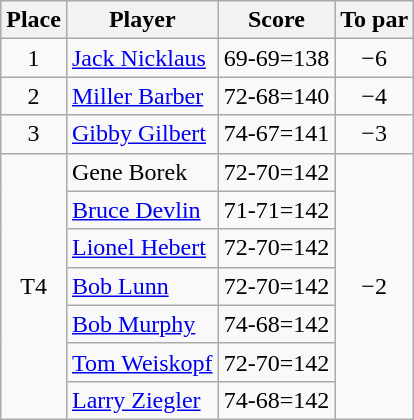<table class=wikitable>
<tr>
<th>Place</th>
<th>Player</th>
<th>Score</th>
<th>To par</th>
</tr>
<tr>
<td align=center>1</td>
<td> <a href='#'>Jack Nicklaus</a></td>
<td>69-69=138</td>
<td align=center>−6</td>
</tr>
<tr>
<td align=center>2</td>
<td> <a href='#'>Miller Barber</a></td>
<td>72-68=140</td>
<td align=center>−4</td>
</tr>
<tr>
<td align=center>3</td>
<td> <a href='#'>Gibby Gilbert</a></td>
<td>74-67=141</td>
<td align=center>−3</td>
</tr>
<tr>
<td rowspan=7 align=center>T4</td>
<td> Gene Borek</td>
<td>72-70=142</td>
<td rowspan=7 align=center>−2</td>
</tr>
<tr>
<td> <a href='#'>Bruce Devlin</a></td>
<td>71-71=142</td>
</tr>
<tr>
<td> <a href='#'>Lionel Hebert</a></td>
<td>72-70=142</td>
</tr>
<tr>
<td> <a href='#'>Bob Lunn</a></td>
<td>72-70=142</td>
</tr>
<tr>
<td> <a href='#'>Bob Murphy</a></td>
<td>74-68=142</td>
</tr>
<tr>
<td> <a href='#'>Tom Weiskopf</a></td>
<td>72-70=142</td>
</tr>
<tr>
<td> <a href='#'>Larry Ziegler</a></td>
<td>74-68=142</td>
</tr>
</table>
